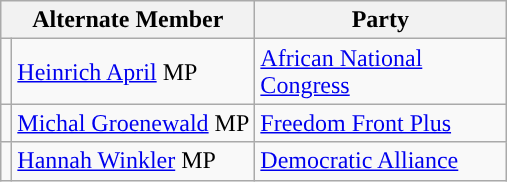<table class="wikitable">
<tr>
<th width="160px" colspan="2" valign="top">Alternate Member</th>
<th width="160px" valign="top">Party</th>
</tr>
<tr>
<td></td>
<td><a href='#'>Heinrich April</a> MP</td>
<td><a href='#'>African National Congress</a></td>
</tr>
<tr>
<td></td>
<td><a href='#'>Michal Groenewald</a> MP</td>
<td><a href='#'>Freedom Front Plus</a></td>
</tr>
<tr>
<td></td>
<td><a href='#'>Hannah Winkler</a> MP</td>
<td><a href='#'>Democratic Alliance</a></td>
</tr>
</table>
